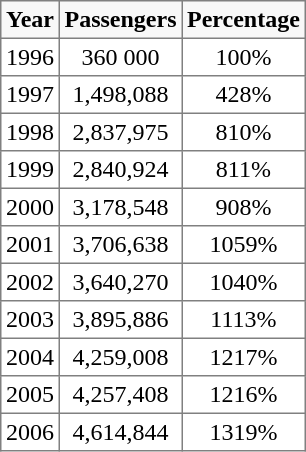<table border="1" cellpadding="3" style="border-collapse:collapse;text-align:center;">
<tr style="background:#f8f8f8;">
<th>Year</th>
<th>Passengers</th>
<th>Percentage</th>
</tr>
<tr>
<td>1996</td>
<td>360 000</td>
<td>100%</td>
</tr>
<tr>
<td>1997</td>
<td>1,498,088</td>
<td>428%</td>
</tr>
<tr>
<td>1998</td>
<td>2,837,975</td>
<td>810%</td>
</tr>
<tr>
<td>1999</td>
<td>2,840,924</td>
<td>811%</td>
</tr>
<tr>
<td>2000</td>
<td>3,178,548</td>
<td>908%</td>
</tr>
<tr>
<td>2001</td>
<td>3,706,638</td>
<td>1059%</td>
</tr>
<tr>
<td>2002</td>
<td>3,640,270</td>
<td>1040%</td>
</tr>
<tr>
<td>2003</td>
<td>3,895,886</td>
<td>1113%</td>
</tr>
<tr>
<td>2004</td>
<td>4,259,008</td>
<td>1217%</td>
</tr>
<tr>
<td>2005</td>
<td>4,257,408</td>
<td>1216%</td>
</tr>
<tr>
<td>2006</td>
<td>4,614,844</td>
<td>1319%</td>
</tr>
</table>
